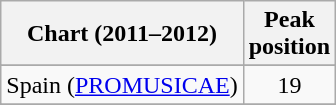<table class="wikitable sortable">
<tr>
<th>Chart (2011–2012)</th>
<th>Peak<br>position</th>
</tr>
<tr>
</tr>
<tr>
<td>Spain (<a href='#'>PROMUSICAE</a>)</td>
<td style="text-align:center;">19</td>
</tr>
<tr>
</tr>
<tr>
</tr>
</table>
